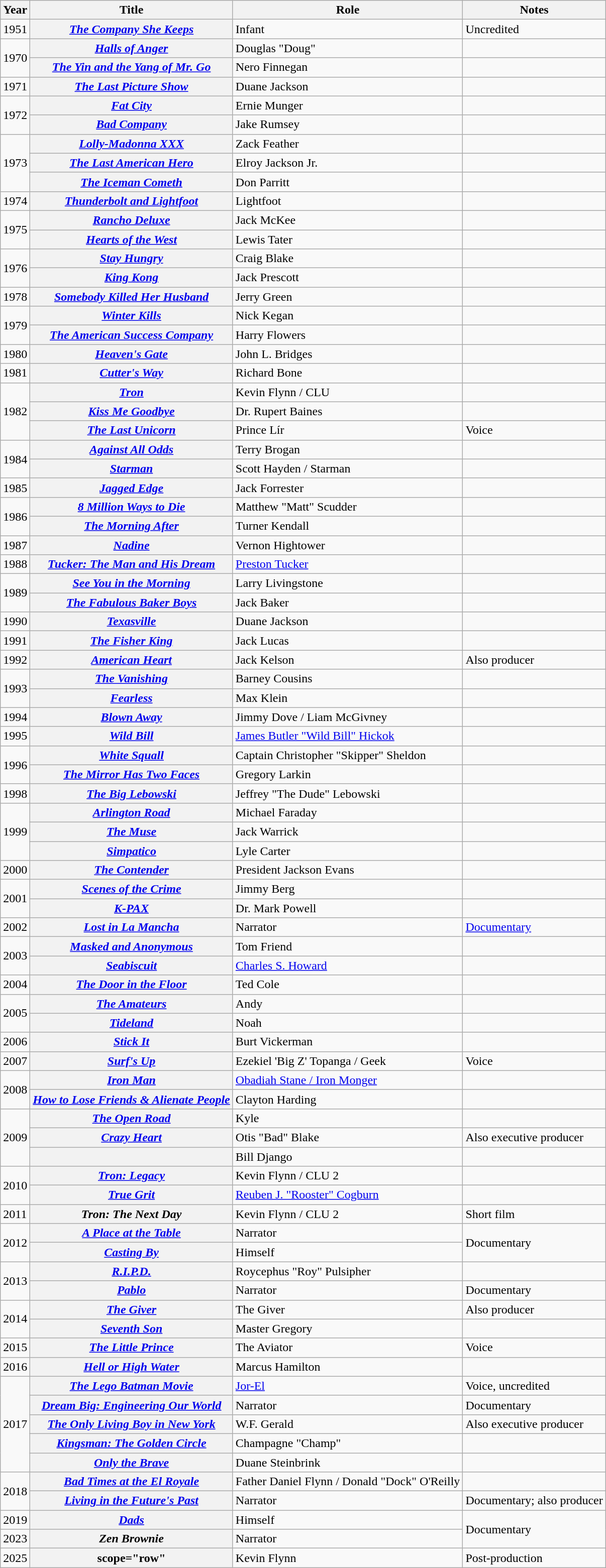<table class="wikitable sortable plainrowheaders">
<tr>
<th scope="col">Year</th>
<th scope="col">Title</th>
<th scope="col">Role</th>
<th scope="col" class="unsortable">Notes</th>
</tr>
<tr>
<td>1951</td>
<th scope="row"><em><a href='#'>The Company She Keeps</a></em></th>
<td>Infant</td>
<td>Uncredited</td>
</tr>
<tr>
<td rowspan="2">1970</td>
<th scope="row"><em><a href='#'>Halls of Anger</a></em></th>
<td>Douglas "Doug"</td>
<td></td>
</tr>
<tr>
<th scope="row"><em><a href='#'>The Yin and the Yang of Mr. Go</a></em></th>
<td>Nero Finnegan</td>
<td></td>
</tr>
<tr>
<td>1971</td>
<th scope="row"><em><a href='#'>The Last Picture Show</a></em></th>
<td>Duane Jackson</td>
<td></td>
</tr>
<tr>
<td rowspan="2">1972</td>
<th scope="row"><em><a href='#'>Fat City</a></em></th>
<td>Ernie Munger</td>
<td></td>
</tr>
<tr>
<th scope="row"><em><a href='#'>Bad Company</a></em></th>
<td>Jake Rumsey</td>
<td></td>
</tr>
<tr>
<td rowspan="3">1973</td>
<th scope="row"><em><a href='#'>Lolly-Madonna XXX</a></em></th>
<td>Zack Feather</td>
<td></td>
</tr>
<tr>
<th scope="row"><em><a href='#'>The Last American Hero</a></em></th>
<td>Elroy Jackson Jr.</td>
<td></td>
</tr>
<tr>
<th scope="row"><em><a href='#'>The Iceman Cometh</a></em></th>
<td>Don Parritt</td>
<td></td>
</tr>
<tr>
<td>1974</td>
<th scope="row"><em><a href='#'>Thunderbolt and Lightfoot</a></em></th>
<td>Lightfoot</td>
<td></td>
</tr>
<tr>
<td rowspan="2">1975</td>
<th scope="row"><em><a href='#'>Rancho Deluxe</a></em></th>
<td>Jack McKee</td>
<td></td>
</tr>
<tr>
<th scope="row"><em><a href='#'>Hearts of the West</a></em></th>
<td>Lewis Tater</td>
<td></td>
</tr>
<tr>
<td rowspan="2">1976</td>
<th scope="row"><em><a href='#'>Stay Hungry</a></em></th>
<td>Craig Blake</td>
<td></td>
</tr>
<tr>
<th scope="row"><em><a href='#'>King Kong</a></em></th>
<td>Jack Prescott</td>
<td></td>
</tr>
<tr>
<td>1978</td>
<th scope="row"><em><a href='#'>Somebody Killed Her Husband</a></em></th>
<td>Jerry Green</td>
<td></td>
</tr>
<tr>
<td rowspan="2">1979</td>
<th scope="row"><em><a href='#'>Winter Kills</a></em></th>
<td>Nick Kegan</td>
<td></td>
</tr>
<tr>
<th scope="row"><em><a href='#'>The American Success Company</a></em></th>
<td>Harry Flowers</td>
<td></td>
</tr>
<tr>
<td>1980</td>
<th scope="row"><em><a href='#'>Heaven's Gate</a></em></th>
<td>John L. Bridges</td>
<td></td>
</tr>
<tr>
<td>1981</td>
<th scope="row"><em><a href='#'>Cutter's Way</a></em></th>
<td>Richard Bone</td>
<td></td>
</tr>
<tr>
<td rowspan="3">1982</td>
<th scope="row"><em><a href='#'>Tron</a></em></th>
<td>Kevin Flynn / CLU</td>
<td></td>
</tr>
<tr>
<th scope="row"><em><a href='#'>Kiss Me Goodbye</a></em></th>
<td>Dr. Rupert Baines</td>
<td></td>
</tr>
<tr>
<th scope="row"><em><a href='#'>The Last Unicorn</a></em></th>
<td>Prince Lír</td>
<td>Voice</td>
</tr>
<tr>
<td rowspan="2">1984</td>
<th scope="row"><em><a href='#'>Against All Odds</a></em></th>
<td>Terry Brogan</td>
<td></td>
</tr>
<tr>
<th scope="row"><em><a href='#'>Starman</a></em></th>
<td>Scott Hayden / Starman</td>
<td></td>
</tr>
<tr>
<td>1985</td>
<th scope="row"><em><a href='#'>Jagged Edge</a></em></th>
<td>Jack Forrester</td>
<td></td>
</tr>
<tr>
<td rowspan="2">1986</td>
<th scope="row"><em><a href='#'>8 Million Ways to Die</a></em></th>
<td>Matthew "Matt" Scudder</td>
<td></td>
</tr>
<tr>
<th scope="row"><em><a href='#'>The Morning After</a></em></th>
<td>Turner Kendall</td>
<td></td>
</tr>
<tr>
<td>1987</td>
<th scope="row"><em><a href='#'>Nadine</a></em></th>
<td>Vernon Hightower</td>
<td></td>
</tr>
<tr>
<td>1988</td>
<th scope="row"><em><a href='#'>Tucker: The Man and His Dream</a></em></th>
<td><a href='#'>Preston Tucker</a></td>
<td></td>
</tr>
<tr>
<td rowspan="2">1989</td>
<th scope="row"><em><a href='#'>See You in the Morning</a></em></th>
<td>Larry Livingstone</td>
<td></td>
</tr>
<tr>
<th scope="row"><em><a href='#'>The Fabulous Baker Boys</a></em></th>
<td>Jack Baker</td>
<td></td>
</tr>
<tr>
<td>1990</td>
<th scope="row"><em><a href='#'>Texasville</a></em></th>
<td>Duane Jackson</td>
<td></td>
</tr>
<tr>
<td>1991</td>
<th scope="row"><em><a href='#'>The Fisher King</a></em></th>
<td>Jack Lucas</td>
<td></td>
</tr>
<tr>
<td>1992</td>
<th scope="row"><em><a href='#'>American Heart</a></em></th>
<td>Jack Kelson</td>
<td>Also producer</td>
</tr>
<tr>
<td rowspan="2">1993</td>
<th scope="row"><em><a href='#'>The Vanishing</a></em></th>
<td>Barney Cousins</td>
<td></td>
</tr>
<tr>
<th scope="row"><em><a href='#'>Fearless</a></em></th>
<td>Max Klein</td>
<td></td>
</tr>
<tr>
<td>1994</td>
<th scope="row"><em><a href='#'>Blown Away</a></em></th>
<td>Jimmy Dove / Liam McGivney</td>
<td></td>
</tr>
<tr>
<td>1995</td>
<th scope="row"><em><a href='#'>Wild Bill</a></em></th>
<td><a href='#'>James Butler "Wild Bill" Hickok</a></td>
<td></td>
</tr>
<tr>
<td rowspan="2">1996</td>
<th scope="row"><em><a href='#'>White Squall</a></em></th>
<td>Captain Christopher "Skipper" Sheldon</td>
<td></td>
</tr>
<tr>
<th scope="row"><em><a href='#'>The Mirror Has Two Faces</a></em></th>
<td>Gregory Larkin</td>
<td></td>
</tr>
<tr>
<td>1998</td>
<th scope="row"><em><a href='#'>The Big Lebowski</a></em></th>
<td>Jeffrey "The Dude" Lebowski</td>
<td></td>
</tr>
<tr>
<td rowspan="3">1999</td>
<th scope="row"><em><a href='#'>Arlington Road</a></em></th>
<td>Michael Faraday</td>
<td></td>
</tr>
<tr>
<th scope="row"><em><a href='#'>The Muse</a></em></th>
<td>Jack Warrick</td>
<td></td>
</tr>
<tr>
<th scope="row"><em><a href='#'>Simpatico</a></em></th>
<td>Lyle Carter</td>
<td></td>
</tr>
<tr>
<td>2000</td>
<th scope="row"><em><a href='#'>The Contender</a></em></th>
<td>President Jackson Evans</td>
<td></td>
</tr>
<tr>
<td rowspan="2">2001</td>
<th scope="row"><em><a href='#'>Scenes of the Crime</a></em></th>
<td>Jimmy Berg</td>
<td></td>
</tr>
<tr>
<th scope="row"><em><a href='#'>K-PAX</a></em></th>
<td>Dr. Mark Powell</td>
<td></td>
</tr>
<tr>
<td>2002</td>
<th scope="row"><em><a href='#'>Lost in La Mancha</a></em></th>
<td>Narrator</td>
<td><a href='#'>Documentary</a></td>
</tr>
<tr>
<td rowspan="2">2003</td>
<th scope="row"><em><a href='#'>Masked and Anonymous</a></em></th>
<td>Tom Friend</td>
<td></td>
</tr>
<tr>
<th scope="row"><em><a href='#'>Seabiscuit</a></em></th>
<td><a href='#'>Charles S. Howard</a></td>
<td></td>
</tr>
<tr>
<td>2004</td>
<th scope="row"><em><a href='#'>The Door in the Floor</a></em></th>
<td>Ted Cole</td>
<td></td>
</tr>
<tr>
<td rowspan="2">2005</td>
<th scope="row"><em><a href='#'>The Amateurs</a></em></th>
<td>Andy</td>
<td></td>
</tr>
<tr>
<th scope="row"><em><a href='#'>Tideland</a></em></th>
<td>Noah</td>
<td></td>
</tr>
<tr>
<td>2006</td>
<th scope="row"><em><a href='#'>Stick It</a></em></th>
<td>Burt Vickerman</td>
<td></td>
</tr>
<tr>
<td>2007</td>
<th scope="row"><em><a href='#'>Surf's Up</a></em></th>
<td>Ezekiel 'Big Z' Topanga / Geek</td>
<td>Voice</td>
</tr>
<tr>
<td rowspan="2">2008</td>
<th scope="row"><em><a href='#'>Iron Man</a></em></th>
<td><a href='#'>Obadiah Stane / Iron Monger</a></td>
<td></td>
</tr>
<tr>
<th scope="row"><em><a href='#'>How to Lose Friends & Alienate People</a></em></th>
<td>Clayton Harding</td>
<td></td>
</tr>
<tr>
<td rowspan="3">2009</td>
<th scope="row"><em><a href='#'>The Open Road</a></em></th>
<td>Kyle</td>
<td></td>
</tr>
<tr>
<th scope="row"><em><a href='#'>Crazy Heart</a></em></th>
<td>Otis "Bad" Blake</td>
<td>Also executive producer</td>
</tr>
<tr>
<th scope="row"><em></em></th>
<td>Bill Django</td>
<td></td>
</tr>
<tr>
<td rowspan="2">2010</td>
<th scope="row"><em><a href='#'>Tron: Legacy</a></em></th>
<td>Kevin Flynn / CLU 2</td>
<td></td>
</tr>
<tr>
<th scope="row"><em><a href='#'>True Grit</a></em></th>
<td><a href='#'>Reuben J. "Rooster" Cogburn</a></td>
<td></td>
</tr>
<tr>
<td>2011</td>
<th scope="row"><em>Tron: The Next Day</em></th>
<td>Kevin Flynn / CLU 2</td>
<td>Short film</td>
</tr>
<tr>
<td rowspan="2">2012</td>
<th scope="row"><em><a href='#'>A Place at the Table</a></em></th>
<td>Narrator</td>
<td rowspan="2">Documentary</td>
</tr>
<tr>
<th scope="row"><em><a href='#'>Casting By</a></em></th>
<td>Himself</td>
</tr>
<tr>
<td rowspan="2">2013</td>
<th scope="row"><em><a href='#'>R.I.P.D.</a></em></th>
<td>Roycephus "Roy" Pulsipher</td>
<td></td>
</tr>
<tr>
<th scope="row"><em><a href='#'>Pablo</a></em></th>
<td>Narrator</td>
<td>Documentary</td>
</tr>
<tr>
<td rowspan="2">2014</td>
<th scope="row"><em><a href='#'>The Giver</a></em></th>
<td>The Giver</td>
<td>Also producer</td>
</tr>
<tr>
<th scope="row"><em><a href='#'>Seventh Son</a></em></th>
<td>Master Gregory</td>
<td></td>
</tr>
<tr>
<td>2015</td>
<th scope="row"><em><a href='#'>The Little Prince</a></em></th>
<td>The Aviator</td>
<td>Voice</td>
</tr>
<tr>
<td>2016</td>
<th scope="row"><em><a href='#'>Hell or High Water</a></em></th>
<td>Marcus Hamilton</td>
<td></td>
</tr>
<tr>
<td rowspan="5">2017</td>
<th scope="row"><em><a href='#'>The Lego Batman Movie</a></em></th>
<td><a href='#'>Jor-El</a></td>
<td>Voice, uncredited</td>
</tr>
<tr>
<th scope="row"><em><a href='#'>Dream Big: Engineering Our World</a></em></th>
<td>Narrator</td>
<td>Documentary</td>
</tr>
<tr>
<th scope="row"><em><a href='#'>The Only Living Boy in New York</a></em></th>
<td>W.F. Gerald</td>
<td>Also executive producer</td>
</tr>
<tr>
<th scope="row"><em><a href='#'>Kingsman: The Golden Circle</a></em></th>
<td>Champagne "Champ"</td>
<td></td>
</tr>
<tr>
<th scope="row"><em><a href='#'>Only the Brave</a></em></th>
<td>Duane Steinbrink</td>
<td></td>
</tr>
<tr>
<td rowspan="2">2018</td>
<th scope="row"><em><a href='#'>Bad Times at the El Royale</a></em></th>
<td>Father Daniel Flynn / Donald "Dock" O'Reilly</td>
<td></td>
</tr>
<tr>
<th scope="row"><em><a href='#'>Living in the Future's Past</a></em></th>
<td>Narrator</td>
<td>Documentary; also producer</td>
</tr>
<tr>
<td>2019</td>
<th scope="row"><em><a href='#'>Dads</a></em></th>
<td>Himself</td>
<td rowspan="2">Documentary</td>
</tr>
<tr>
<td>2023</td>
<th scope="row"><em>Zen Brownie</em></th>
<td>Narrator</td>
</tr>
<tr>
<td>2025</td>
<th>scope="row" </th>
<td>Kevin Flynn</td>
<td>Post-production</td>
</tr>
</table>
